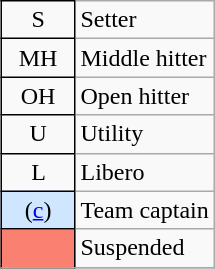<table class="wikitable" style="float:right; clear:right; margin-left:1em;">
<tr>
<td style="border: 1px solid black; text-align:center">  S  </td>
<td>Setter</td>
</tr>
<tr>
<td style="border: 1px solid black; text-align:center">  MH  </td>
<td>Middle hitter</td>
</tr>
<tr>
<td style="border: 1px solid black; text-align:center">  OH  </td>
<td>Open hitter</td>
</tr>
<tr>
<td style="border: 1px solid black; text-align:center">  U  </td>
<td>Utility</td>
</tr>
<tr>
<td style="border: 1px solid black; text-align:center">  L  </td>
<td>Libero</td>
</tr>
<tr>
<td style="background: #D0E6FF; border: 1px solid black; text-align:center"> (<a href='#'>c</a>) </td>
<td>Team captain</td>
</tr>
<tr>
<td style="background: salmon; border: 1px solid black; text-align:center">    </td>
<td>Suspended</td>
</tr>
<tr>
</tr>
</table>
